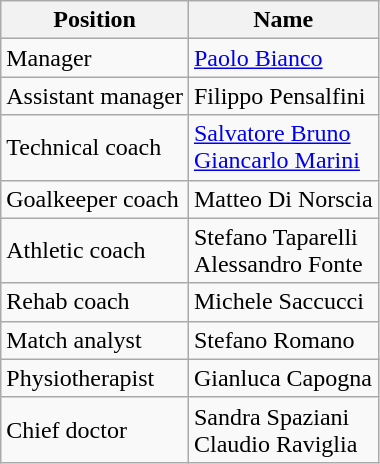<table class="wikitable">
<tr>
<th>Position</th>
<th>Name</th>
</tr>
<tr>
<td>Manager</td>
<td> <a href='#'>Paolo Bianco</a></td>
</tr>
<tr>
<td>Assistant manager</td>
<td> Filippo Pensalfini</td>
</tr>
<tr>
<td>Technical coach</td>
<td> <a href='#'>Salvatore Bruno</a> <br>  <a href='#'>Giancarlo Marini</a></td>
</tr>
<tr>
<td>Goalkeeper coach</td>
<td> Matteo Di Norscia</td>
</tr>
<tr>
<td>Athletic coach</td>
<td> Stefano Taparelli <br>  Alessandro Fonte</td>
</tr>
<tr>
<td>Rehab coach</td>
<td> Michele Saccucci</td>
</tr>
<tr>
<td>Match analyst</td>
<td> Stefano Romano</td>
</tr>
<tr>
<td>Physiotherapist</td>
<td> Gianluca Capogna</td>
</tr>
<tr>
<td>Chief doctor</td>
<td> Sandra Spaziani <br>  Claudio Raviglia</td>
</tr>
</table>
